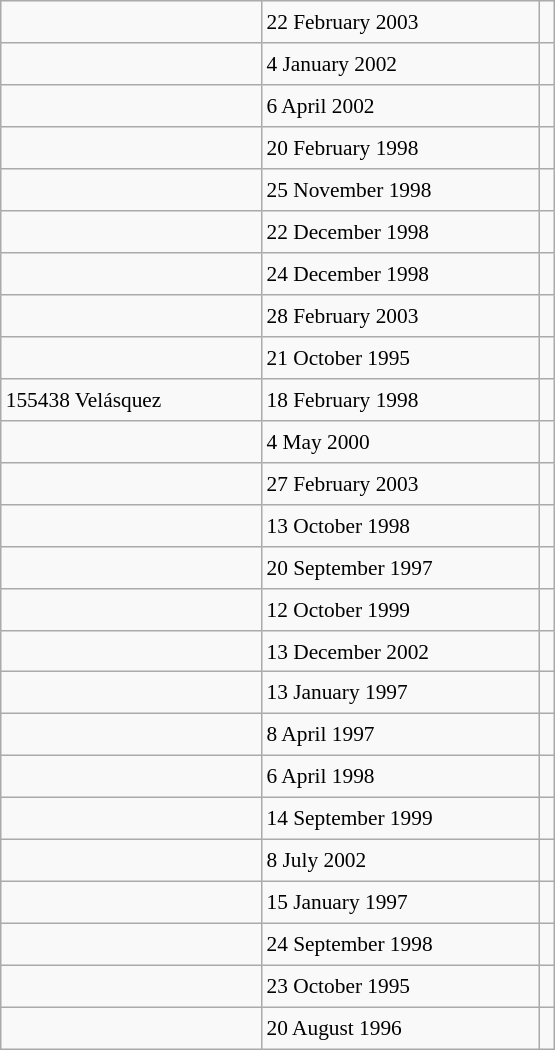<table class="wikitable" style="font-size: 89%; float: left; width: 26em; margin-right: 1em; height: 700px">
<tr>
<td></td>
<td>22 February 2003</td>
<td></td>
</tr>
<tr>
<td></td>
<td>4 January 2002</td>
<td></td>
</tr>
<tr>
<td></td>
<td>6 April 2002</td>
<td></td>
</tr>
<tr>
<td></td>
<td>20 February 1998</td>
<td></td>
</tr>
<tr>
<td></td>
<td>25 November 1998</td>
<td></td>
</tr>
<tr>
<td></td>
<td>22 December 1998</td>
<td></td>
</tr>
<tr>
<td></td>
<td>24 December 1998</td>
<td></td>
</tr>
<tr>
<td></td>
<td>28 February 2003</td>
<td></td>
</tr>
<tr>
<td></td>
<td>21 October 1995</td>
<td></td>
</tr>
<tr>
<td>155438 Velásquez</td>
<td>18 February 1998</td>
<td></td>
</tr>
<tr>
<td></td>
<td>4 May 2000</td>
<td></td>
</tr>
<tr>
<td></td>
<td>27 February 2003</td>
<td></td>
</tr>
<tr>
<td></td>
<td>13 October 1998</td>
<td></td>
</tr>
<tr>
<td></td>
<td>20 September 1997</td>
<td></td>
</tr>
<tr>
<td></td>
<td>12 October 1999</td>
<td></td>
</tr>
<tr>
<td></td>
<td>13 December 2002</td>
<td></td>
</tr>
<tr>
<td></td>
<td>13 January 1997</td>
<td></td>
</tr>
<tr>
<td></td>
<td>8 April 1997</td>
<td></td>
</tr>
<tr>
<td></td>
<td>6 April 1998</td>
<td></td>
</tr>
<tr>
<td></td>
<td>14 September 1999</td>
<td></td>
</tr>
<tr>
<td></td>
<td>8 July 2002</td>
<td></td>
</tr>
<tr>
<td></td>
<td>15 January 1997</td>
<td></td>
</tr>
<tr>
<td></td>
<td>24 September 1998</td>
<td></td>
</tr>
<tr>
<td></td>
<td>23 October 1995</td>
<td></td>
</tr>
<tr>
<td></td>
<td>20 August 1996</td>
<td></td>
</tr>
</table>
